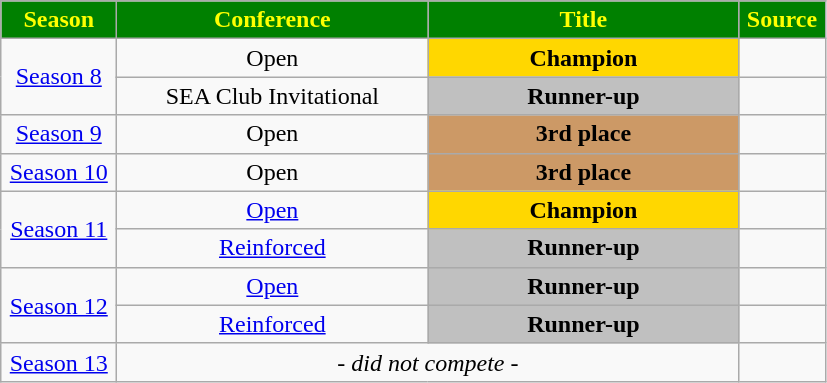<table class="wikitable">
<tr>
<th width=70px style="background: green; color: yellow; text-align: center">Season</th>
<th width=200px style="background: green; color: yellow">Conference</th>
<th width=200px style="background: green; color: yellow">Title</th>
<th width=50px style="background: green; color: yellow">Source</th>
</tr>
<tr align=center>
<td rowspan=2><a href='#'>Season 8</a></td>
<td>Open</td>
<td style="background:gold;"><strong>Champion</strong></td>
<td></td>
</tr>
<tr align=center>
<td>SEA Club Invitational</td>
<td style="background:silver;"><strong>Runner-up</strong></td>
<td></td>
</tr>
<tr align=center>
<td><a href='#'>Season 9</a></td>
<td>Open</td>
<td style="background:#cc9966;"><strong>3rd place</strong></td>
<td></td>
</tr>
<tr align=center>
<td><a href='#'>Season 10</a></td>
<td>Open</td>
<td style="background:#cc9966;"><strong>3rd place</strong></td>
<td></td>
</tr>
<tr align=center>
<td rowspan=2><a href='#'>Season 11</a></td>
<td><a href='#'>Open</a></td>
<td style="background:gold;"><strong>Champion</strong></td>
<td></td>
</tr>
<tr align=center>
<td><a href='#'>Reinforced</a></td>
<td style="background:silver;"><strong>Runner-up</strong></td>
<td></td>
</tr>
<tr align=center>
<td rowspan=2><a href='#'>Season 12</a></td>
<td><a href='#'>Open</a></td>
<td style="background:silver;"><strong>Runner-up</strong></td>
<td></td>
</tr>
<tr align=center>
<td><a href='#'>Reinforced</a></td>
<td style="background:silver;"><strong>Runner-up</strong></td>
<td></td>
</tr>
<tr align=center>
<td><a href='#'>Season 13</a></td>
<td colspan=2 rowspan=3><em>- did not compete -</em></td>
<td></td>
</tr>
</table>
